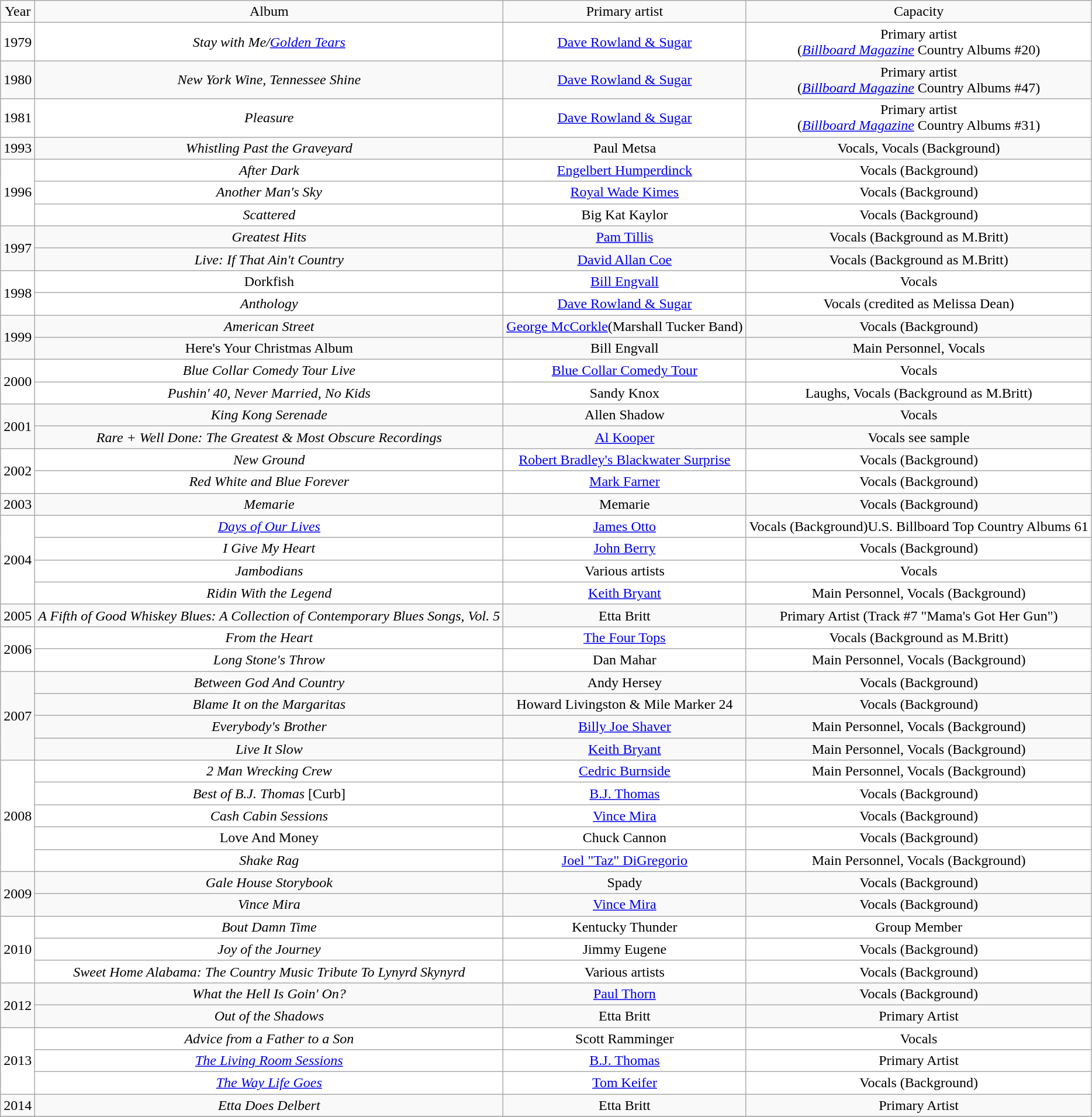<table class="wikitable" style="text-align:center;">
<tr>
<td>Year</td>
<td>Album</td>
<td>Primary artist</td>
<td>Capacity</td>
</tr>
<tr style="background:#fff;">
<td>1979</td>
<td><em>Stay with Me/<a href='#'>Golden Tears</a></em></td>
<td><a href='#'>Dave Rowland & Sugar</a></td>
<td>Primary artist <br>(<em><a href='#'>Billboard Magazine</a></em> Country Albums #20)</td>
</tr>
<tr>
<td>1980</td>
<td><em>New York Wine, Tennessee Shine</em></td>
<td><a href='#'>Dave Rowland & Sugar</a></td>
<td>Primary artist <br>(<em><a href='#'>Billboard Magazine</a></em> Country Albums #47)</td>
</tr>
<tr style="background:#fff;">
<td>1981</td>
<td><em>Pleasure</em></td>
<td><a href='#'>Dave Rowland & Sugar</a></td>
<td>Primary artist <br>(<em><a href='#'>Billboard Magazine</a></em> Country Albums #31)</td>
</tr>
<tr>
<td>1993</td>
<td><em>Whistling Past the Graveyard</em></td>
<td>Paul Metsa</td>
<td>Vocals, Vocals (Background)</td>
</tr>
<tr style="background:#fff;">
<td rowspan="3">1996</td>
<td><em>After Dark</em></td>
<td><a href='#'>Engelbert Humperdinck</a></td>
<td>Vocals (Background)</td>
</tr>
<tr style="background:#fff;">
<td><em>Another Man's Sky</em></td>
<td><a href='#'>Royal Wade Kimes</a></td>
<td>Vocals (Background)</td>
</tr>
<tr style="background:#fff;">
<td><em>Scattered</em></td>
<td>Big Kat Kaylor</td>
<td>Vocals (Background)</td>
</tr>
<tr>
<td rowspan="2">1997</td>
<td><em>Greatest Hits</em></td>
<td><a href='#'>Pam Tillis</a></td>
<td>Vocals (Background as M.Britt)</td>
</tr>
<tr>
<td><em>Live: If That Ain't Country</em></td>
<td><a href='#'>David Allan Coe</a></td>
<td>Vocals (Background as M.Britt)</td>
</tr>
<tr style="background:#fff;">
<td rowspan="2">1998</td>
<td>Dorkfish</td>
<td><a href='#'>Bill Engvall</a></td>
<td>Vocals</td>
</tr>
<tr style="background:#fff;">
<td><em>Anthology</em></td>
<td><a href='#'>Dave Rowland & Sugar</a></td>
<td>Vocals (credited as Melissa Dean)</td>
</tr>
<tr>
<td rowspan="2">1999</td>
<td><em>American Street</em></td>
<td><a href='#'>George McCorkle</a>(Marshall Tucker Band)</td>
<td>Vocals (Background)</td>
</tr>
<tr>
<td>Here's Your Christmas Album</td>
<td>Bill Engvall</td>
<td>Main Personnel, Vocals</td>
</tr>
<tr style="background:#fff;">
<td rowspan="2">2000</td>
<td><em>Blue Collar Comedy Tour Live</em></td>
<td><a href='#'>Blue Collar Comedy Tour</a></td>
<td>Vocals</td>
</tr>
<tr style="background:#fff;">
<td><em>Pushin' 40, Never Married, No Kids</em></td>
<td>Sandy Knox</td>
<td>Laughs, Vocals (Background as M.Britt)</td>
</tr>
<tr>
<td rowspan="2">2001</td>
<td><em>King Kong Serenade</em></td>
<td>Allen Shadow</td>
<td>Vocals</td>
</tr>
<tr>
<td><em>Rare + Well Done: The Greatest & Most Obscure Recordings</em></td>
<td><a href='#'>Al Kooper</a></td>
<td>Vocals see sample</td>
</tr>
<tr style="background:#fff;">
<td rowspan="2">2002</td>
<td><em>New Ground</em></td>
<td><a href='#'>Robert Bradley's Blackwater Surprise</a></td>
<td>Vocals (Background)</td>
</tr>
<tr style="background:#fff;">
<td><em>Red White and Blue Forever</em></td>
<td><a href='#'>Mark Farner</a></td>
<td>Vocals (Background)</td>
</tr>
<tr>
<td>2003</td>
<td><em>Memarie</em></td>
<td>Memarie</td>
<td>Vocals (Background)</td>
</tr>
<tr style="background:#fff;">
<td rowspan="4">2004</td>
<td><a href='#'><em>Days of Our Lives</em></a></td>
<td><a href='#'>James Otto</a></td>
<td>Vocals (Background)U.S. Billboard Top Country Albums	61</td>
</tr>
<tr style="background:#fff;">
<td><em>I Give My Heart</em></td>
<td><a href='#'>John Berry</a></td>
<td>Vocals (Background)</td>
</tr>
<tr style="background:#fff;">
<td><em>Jambodians</em></td>
<td>Various artists</td>
<td>Vocals</td>
</tr>
<tr style="background:#fff;">
<td><em>Ridin With the Legend</em></td>
<td><a href='#'>Keith Bryant</a></td>
<td>Main Personnel, Vocals (Background)</td>
</tr>
<tr>
<td>2005</td>
<td><em>A Fifth of Good Whiskey Blues: A Collection of Contemporary Blues Songs, Vol. 5</em></td>
<td>Etta Britt</td>
<td>Primary Artist (Track #7 "Mama's Got Her Gun")</td>
</tr>
<tr style="background:#fff;">
<td rowspan="2">2006</td>
<td><em>From the Heart</em></td>
<td><a href='#'>The Four Tops</a></td>
<td>Vocals (Background as M.Britt)</td>
</tr>
<tr style="background:#fff;">
<td><em>Long Stone's Throw</em></td>
<td>Dan Mahar</td>
<td>Main Personnel, Vocals (Background)</td>
</tr>
<tr>
<td rowspan="4">2007</td>
<td><em>Between God And Country</em></td>
<td>Andy Hersey</td>
<td>Vocals (Background)</td>
</tr>
<tr>
<td><em>Blame It on the Margaritas</em></td>
<td>Howard Livingston & Mile Marker 24</td>
<td>Vocals (Background)</td>
</tr>
<tr>
<td><em>Everybody's Brother</em></td>
<td><a href='#'>Billy Joe Shaver</a></td>
<td>Main Personnel, Vocals (Background)</td>
</tr>
<tr>
<td><em>Live It Slow</em></td>
<td><a href='#'>Keith Bryant</a></td>
<td>Main Personnel, Vocals (Background)</td>
</tr>
<tr style="background:#fff;">
<td rowspan="5">2008</td>
<td><em>2 Man Wrecking Crew</em></td>
<td><a href='#'>Cedric Burnside</a></td>
<td>Main Personnel, Vocals (Background)</td>
</tr>
<tr style="background:#fff;">
<td><em>Best of B.J. Thomas</em> [Curb]</td>
<td><a href='#'>B.J. Thomas</a></td>
<td>Vocals (Background)</td>
</tr>
<tr style="background:#fff;">
<td><em>Cash Cabin Sessions</em></td>
<td><a href='#'>Vince Mira</a></td>
<td>Vocals (Background)</td>
</tr>
<tr style="background:#fff;">
<td>Love And Money</td>
<td>Chuck Cannon</td>
<td>Vocals (Background)</td>
</tr>
<tr style="background:#fff;">
<td><em>Shake Rag</em></td>
<td><a href='#'>Joel "Taz" DiGregorio</a></td>
<td>Main Personnel, Vocals (Background)</td>
</tr>
<tr>
<td rowspan="2">2009</td>
<td><em>Gale House Storybook</em></td>
<td>Spady</td>
<td>Vocals (Background)</td>
</tr>
<tr>
<td><em>Vince Mira</em></td>
<td><a href='#'>Vince Mira</a></td>
<td>Vocals (Background)</td>
</tr>
<tr style="background:#fff;">
<td rowspan="3">2010</td>
<td><em>Bout Damn Time</em></td>
<td>Kentucky Thunder</td>
<td>Group Member</td>
</tr>
<tr style="background:#fff;">
<td><em>Joy of the Journey</em></td>
<td>Jimmy Eugene</td>
<td>Vocals (Background)</td>
</tr>
<tr style="background:#fff;">
<td><em>Sweet Home Alabama: The Country Music Tribute To Lynyrd Skynyrd</em></td>
<td>Various artists</td>
<td>Vocals (Background)</td>
</tr>
<tr>
<td rowspan="2">2012</td>
<td><em>What the Hell Is Goin' On?</em></td>
<td><a href='#'>Paul Thorn</a></td>
<td>Vocals (Background)</td>
</tr>
<tr>
<td><em>Out of the Shadows</em></td>
<td>Etta Britt</td>
<td>Primary Artist</td>
</tr>
<tr style="background:#fff;">
<td rowspan="3">2013</td>
<td><em>Advice from a Father to a Son</em></td>
<td>Scott Ramminger</td>
<td>Vocals</td>
</tr>
<tr style="background:#fff;">
<td><a href='#'><em>The Living Room Sessions</em></a></td>
<td><a href='#'>B.J. Thomas</a></td>
<td>Primary Artist</td>
</tr>
<tr style="background:#fff;">
<td><em><a href='#'>The Way Life Goes</a></em></td>
<td><a href='#'>Tom Keifer</a></td>
<td>Vocals (Background)</td>
</tr>
<tr>
<td rowspan="1">2014</td>
<td><em>Etta Does Delbert</em></td>
<td>Etta Britt</td>
<td>Primary Artist</td>
</tr>
<tr style="background:#fff;">
</tr>
</table>
